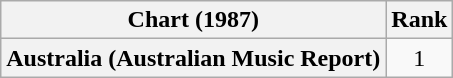<table class="wikitable plainrowheaders" style="text-align:center">
<tr>
<th scope="col">Chart (1987)</th>
<th scope="col">Rank</th>
</tr>
<tr>
<th scope="row">Australia (Australian Music Report)</th>
<td style="text-align:center;">1</td>
</tr>
</table>
